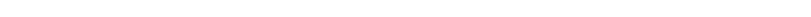<table style="width:1000px; text-align:center;">
<tr style="color:white;">
<td style="background:">44.7%</td>
<td style="background:"><strong>55.3%</strong></td>
</tr>
<tr>
<td></td>
<td></td>
</tr>
</table>
